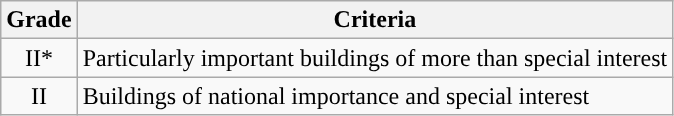<table class="wikitable">
<tr>
<th>Grade</th>
<th>Criteria</th>
</tr>
<tr>
<td align="center" >II*</td>
<td>Particularly important buildings of more than special interest</td>
</tr>
<tr>
<td align="center" >II</td>
<td>Buildings of national importance and special interest</td>
</tr>
</table>
